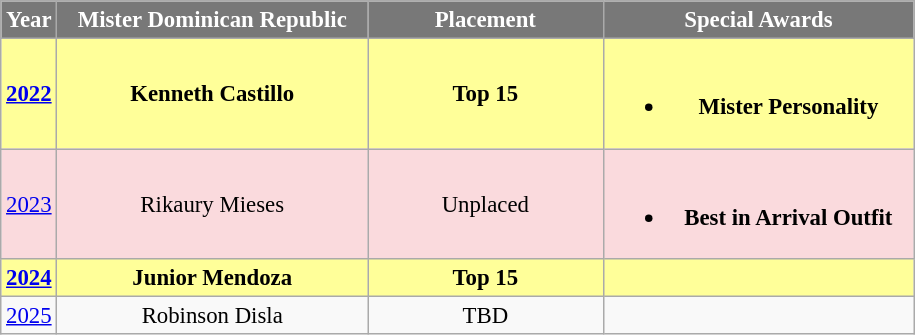<table class="wikitable sortable" style="font-size: 95%; text-align:center">
<tr>
<th width="20" style="background-color:#787878;color:#FFFFFF;">Year</th>
<th width="200" style="background-color:#787878;color:#FFFFFF;">Mister Dominican Republic</th>
<th width="150" style="background-color:#787878;color:#FFFFFF;">Placement</th>
<th width="200" style="background-color:#787878;color:#FFFFFF;">Special Awards</th>
</tr>
<tr style="background-color:#FFFF99; font-weight: bold">
<td><a href='#'>2022</a></td>
<td>Kenneth Castillo</td>
<td>Top 15</td>
<td><br><ul><li> Mister Personality</li></ul></td>
</tr>
<tr style="background-color:#FADADD;">
<td><a href='#'>2023</a></td>
<td>Rikaury Mieses</td>
<td>Unplaced</td>
<td><br><ul><li> <strong>Best in Arrival Outfit</strong></li></ul></td>
</tr>
<tr style="background-color:#FFFF99; font-weight: bold">
<td><a href='#'>2024</a></td>
<td>Junior Mendoza</td>
<td>Top 15</td>
<td></td>
</tr>
<tr>
<td><a href='#'>2025</a></td>
<td>Robinson Disla</td>
<td>TBD</td>
<td></td>
</tr>
</table>
